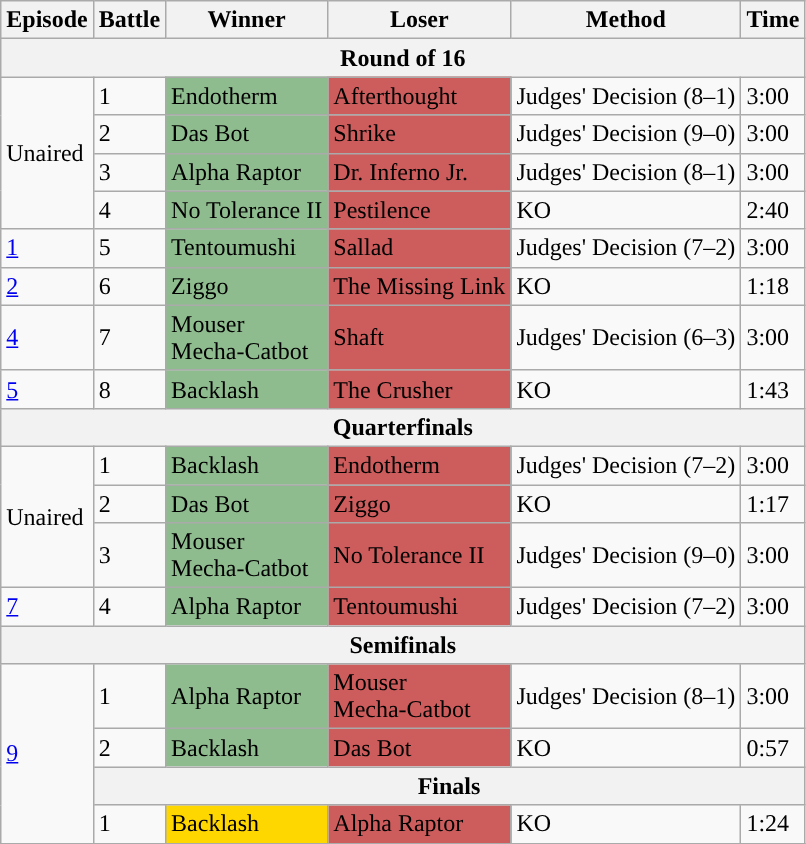<table class="wikitable">
<tr>
<th>Episode</th>
<th>Battle</th>
<th>Winner</th>
<th>Loser</th>
<th>Method</th>
<th>Time</th>
</tr>
<tr>
<th colspan="6">Round of 16</th>
</tr>
<tr>
<td rowspan="4">Unaired</td>
<td>1</td>
<td style="background:DarkSeaGreen;">Endotherm</td>
<td style="background:IndianRed;">Afterthought</td>
<td>Judges' Decision (8–1)</td>
<td>3:00</td>
</tr>
<tr>
<td>2</td>
<td style="background:DarkSeaGreen;">Das Bot</td>
<td style="background:IndianRed;">Shrike</td>
<td>Judges' Decision (9–0)</td>
<td>3:00</td>
</tr>
<tr>
<td>3</td>
<td style="background:DarkSeaGreen;">Alpha Raptor</td>
<td style="background:IndianRed;">Dr. Inferno Jr.</td>
<td>Judges' Decision (8–1)</td>
<td>3:00</td>
</tr>
<tr>
<td>4</td>
<td style="background:DarkSeaGreen;">No Tolerance II</td>
<td style="background:IndianRed;">Pestilence</td>
<td>KO</td>
<td>2:40</td>
</tr>
<tr>
<td><a href='#'>1</a></td>
<td> 5</td>
<td style="background:DarkSeaGreen;">Tentoumushi</td>
<td style="background:IndianRed;">Sallad</td>
<td>Judges' Decision (7–2)</td>
<td>3:00</td>
</tr>
<tr>
<td><a href='#'>2</a></td>
<td>6</td>
<td style="background:DarkSeaGreen;">Ziggo</td>
<td style="background:IndianRed;">The Missing Link</td>
<td>KO</td>
<td>1:18</td>
</tr>
<tr>
<td><a href='#'>4</a></td>
<td>7</td>
<td style="background:DarkSeaGreen;">Mouser<br>Mecha-Catbot</td>
<td style="background:IndianRed;">Shaft</td>
<td>Judges' Decision (6–3)</td>
<td>3:00</td>
</tr>
<tr>
<td><a href='#'>5</a></td>
<td>8</td>
<td style="background:DarkSeaGreen;">Backlash</td>
<td style="background:IndianRed;">The Crusher</td>
<td>KO</td>
<td>1:43</td>
</tr>
<tr>
<th colspan="6">Quarterfinals</th>
</tr>
<tr>
<td rowspan="3">Unaired</td>
<td>1</td>
<td style="background:DarkSeaGreen;">Backlash</td>
<td style="background:IndianRed;">Endotherm</td>
<td>Judges' Decision (7–2)</td>
<td>3:00</td>
</tr>
<tr>
<td>2</td>
<td style="background:DarkSeaGreen;">Das Bot</td>
<td style="background:IndianRed;">Ziggo</td>
<td>KO</td>
<td>1:17</td>
</tr>
<tr>
<td>3</td>
<td style="background:DarkSeaGreen;">Mouser<br>Mecha-Catbot</td>
<td style="background:IndianRed;">No Tolerance II</td>
<td>Judges' Decision (9–0)</td>
<td>3:00</td>
</tr>
<tr>
<td><a href='#'>7</a></td>
<td>4</td>
<td style="background:DarkSeaGreen;">Alpha Raptor</td>
<td style="background:IndianRed;">Tentoumushi</td>
<td>Judges' Decision (7–2)</td>
<td>3:00</td>
</tr>
<tr>
<th colspan="6">Semifinals</th>
</tr>
<tr>
<td rowspan="4"><a href='#'>9</a></td>
<td>1</td>
<td style="background:DarkSeaGreen;">Alpha Raptor</td>
<td style="background:IndianRed;">Mouser<br>Mecha-Catbot</td>
<td>Judges' Decision (8–1)</td>
<td>3:00</td>
</tr>
<tr>
<td>2</td>
<td style="background:DarkSeaGreen;">Backlash</td>
<td style="background:IndianRed;">Das Bot</td>
<td>KO</td>
<td>0:57</td>
</tr>
<tr>
<th colspan="5">Finals</th>
</tr>
<tr>
<td>1</td>
<td style="background:Gold;">Backlash</td>
<td style="background:IndianRed;">Alpha Raptor</td>
<td>KO</td>
<td>1:24</td>
</tr>
<tr>
</tr>
</table>
